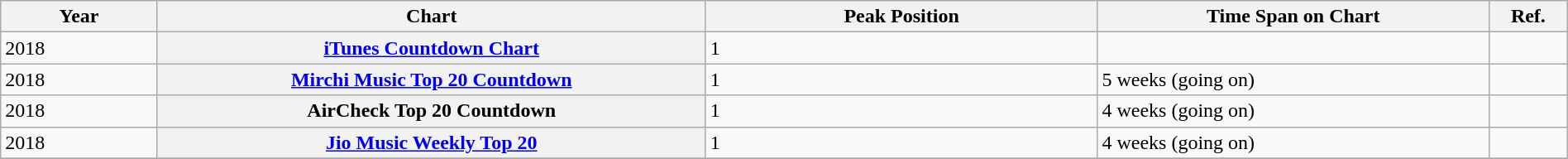<table class="wikitable plainrowheaders"  width=100%>
<tr>
<th width=10%>Year</th>
<th width=35%>Chart</th>
<th width=25%>Peak Position</th>
<th width=25%>Time Span on Chart</th>
<th width=5%>Ref.</th>
</tr>
<tr>
<td>2018</td>
<th scope="row"><a href='#'>iTunes Countdown Chart</a></th>
<td>1</td>
<td></td>
<td></td>
</tr>
<tr>
<td>2018</td>
<th scope="row"><a href='#'>Mirchi Music Top 20 Countdown</a></th>
<td>1</td>
<td>5 weeks (going on)</td>
<td></td>
</tr>
<tr>
<td>2018</td>
<th scope="row">AirCheck Top 20 Countdown</th>
<td>1</td>
<td>4 weeks (going on)</td>
<td></td>
</tr>
<tr>
<td>2018</td>
<th scope="row"><a href='#'>Jio Music Weekly Top 20</a></th>
<td>1</td>
<td>4 weeks (going on)</td>
<td></td>
</tr>
<tr>
</tr>
</table>
